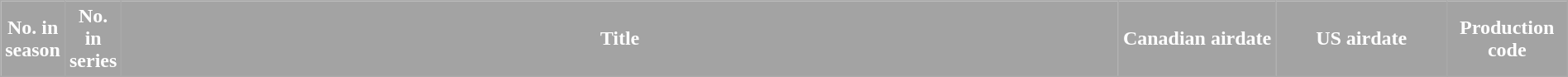<table class="wikitable plainrowheaders" style="width:100%;">
<tr>
<th scope="col"  style="background:#a3a3a3; color:#fff; text-align:center; width:20px;">No. in<br>season</th>
<th scope="col"  style="background:#a3a3a3; color:#fff; text-align:center; width:20px;">No. in<br>series</th>
<th scope="col" style="background:#a3a3a3; color:#fff;">Title</th>
<th scope="col"  style="background:#a3a3a3; color:#fff; text-align:center; width:120px;">Canadian airdate</th>
<th scope="col"  style="background:#a3a3a3; color:#fff; text-align:center; width:130px;">US airdate</th>
<th scope="col"  style="background:#a3a3a3; color:#fff; text-align:center; width:90px;">Production<br>code<br>







 
















</th>
</tr>
</table>
